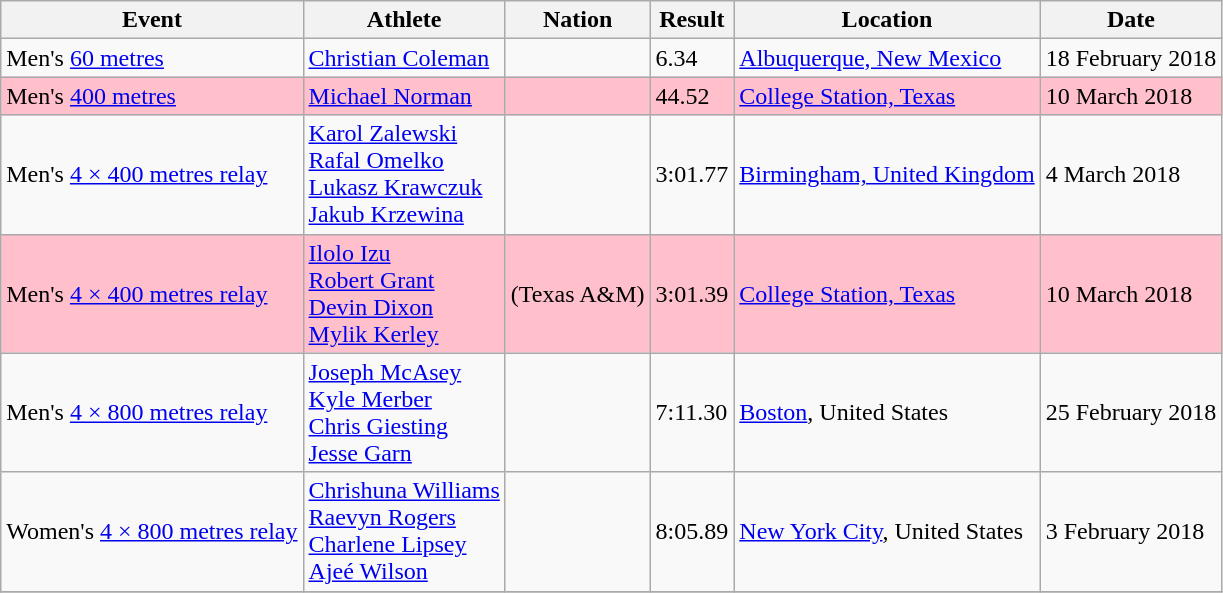<table class="wikitable sortable" style="text-align: left;">
<tr>
<th>Event</th>
<th>Athlete</th>
<th>Nation</th>
<th>Result</th>
<th>Location</th>
<th>Date</th>
</tr>
<tr>
<td>Men's <a href='#'>60 metres</a></td>
<td><a href='#'>Christian Coleman</a></td>
<td></td>
<td>6.34</td>
<td><a href='#'>Albuquerque, New Mexico</a></td>
<td>18 February 2018</td>
</tr>
<tr style="background:pink">
<td>Men's <a href='#'>400 metres</a></td>
<td><a href='#'>Michael Norman</a></td>
<td></td>
<td>44.52</td>
<td><a href='#'>College Station, Texas</a></td>
<td>10 March 2018</td>
</tr>
<tr>
<td>Men's <a href='#'>4 × 400 metres relay</a></td>
<td><a href='#'>Karol Zalewski</a><br><a href='#'>Rafal Omelko</a><br><a href='#'>Lukasz Krawczuk</a><br><a href='#'>Jakub Krzewina</a></td>
<td></td>
<td>3:01.77</td>
<td><a href='#'>Birmingham, United Kingdom</a></td>
<td>4 March 2018</td>
</tr>
<tr style="background:pink">
<td>Men's <a href='#'>4 × 400 metres relay</a></td>
<td><a href='#'>Ilolo Izu</a><br><a href='#'>Robert Grant</a><br><a href='#'>Devin Dixon</a><br><a href='#'>Mylik Kerley</a></td>
<td> (Texas A&M)</td>
<td>3:01.39</td>
<td><a href='#'>College Station, Texas</a></td>
<td>10 March 2018</td>
</tr>
<tr>
<td>Men's <a href='#'>4 × 800 metres relay</a></td>
<td><a href='#'>Joseph McAsey</a><br><a href='#'>Kyle Merber</a><br><a href='#'>Chris Giesting</a><br><a href='#'>Jesse Garn</a></td>
<td></td>
<td>7:11.30</td>
<td><a href='#'>Boston</a>, United States</td>
<td>25 February 2018</td>
</tr>
<tr>
<td>Women's <a href='#'>4 × 800 metres relay</a></td>
<td><a href='#'>Chrishuna Williams</a><br><a href='#'>Raevyn Rogers</a><br><a href='#'>Charlene Lipsey</a><br><a href='#'>Ajeé Wilson</a></td>
<td></td>
<td>8:05.89</td>
<td><a href='#'>New York City</a>, United States</td>
<td>3 February 2018</td>
</tr>
<tr>
</tr>
</table>
